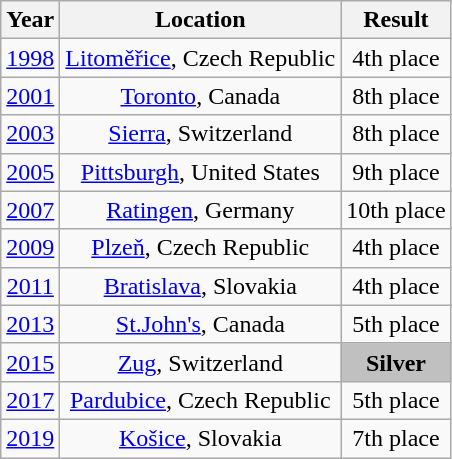<table class="wikitable" style="text-align:center;">
<tr>
<th>Year</th>
<th>Location</th>
<th>Result</th>
</tr>
<tr>
<td><a href='#'>1998</a></td>
<td><a href='#'>Litoměřice</a>, Czech Republic</td>
<td>4th place</td>
</tr>
<tr>
<td><a href='#'>2001</a></td>
<td><a href='#'>Toronto</a>, Canada</td>
<td>8th place</td>
</tr>
<tr>
<td><a href='#'>2003</a></td>
<td><a href='#'>Sierra</a>, Switzerland</td>
<td>8th place</td>
</tr>
<tr>
<td><a href='#'>2005</a></td>
<td><a href='#'>Pittsburgh</a>, United States</td>
<td>9th place</td>
</tr>
<tr>
<td><a href='#'>2007</a></td>
<td><a href='#'>Ratingen</a>, Germany</td>
<td>10th place</td>
</tr>
<tr>
<td><a href='#'>2009</a></td>
<td><a href='#'>Plzeň</a>, Czech Republic</td>
<td>4th place</td>
</tr>
<tr>
<td><a href='#'>2011</a></td>
<td><a href='#'>Bratislava</a>, Slovakia</td>
<td>4th place</td>
</tr>
<tr>
<td><a href='#'>2013</a></td>
<td><a href='#'>St.John's</a>, Canada</td>
<td>5th place</td>
</tr>
<tr>
<td><a href='#'>2015</a></td>
<td><a href='#'>Zug</a>, Switzerland</td>
<td bgcolor=silver><strong>Silver</strong></td>
</tr>
<tr>
<td><a href='#'>2017</a></td>
<td><a href='#'>Pardubice</a>, Czech Republic</td>
<td>5th place</td>
</tr>
<tr>
<td><a href='#'>2019</a></td>
<td><a href='#'>Košice</a>, Slovakia</td>
<td>7th place</td>
</tr>
</table>
